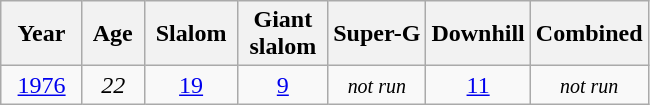<table class=wikitable style="text-align:center">
<tr>
<th>  Year  </th>
<th> Age </th>
<th> Slalom </th>
<th> Giant <br> slalom </th>
<th>Super-G</th>
<th>Downhill</th>
<th>Combined</th>
</tr>
<tr>
<td><a href='#'>1976</a></td>
<td><em>22</em></td>
<td><a href='#'>19</a></td>
<td><a href='#'>9</a></td>
<td><small><em>not run</em></small></td>
<td><a href='#'>11</a></td>
<td><small><em>not run</em></small></td>
</tr>
</table>
